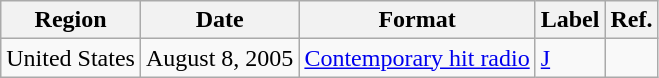<table class="wikitable">
<tr>
<th>Region</th>
<th>Date</th>
<th>Format</th>
<th>Label</th>
<th>Ref.</th>
</tr>
<tr>
<td>United States</td>
<td>August 8, 2005</td>
<td><a href='#'>Contemporary hit radio</a></td>
<td><a href='#'>J</a></td>
<td></td>
</tr>
</table>
